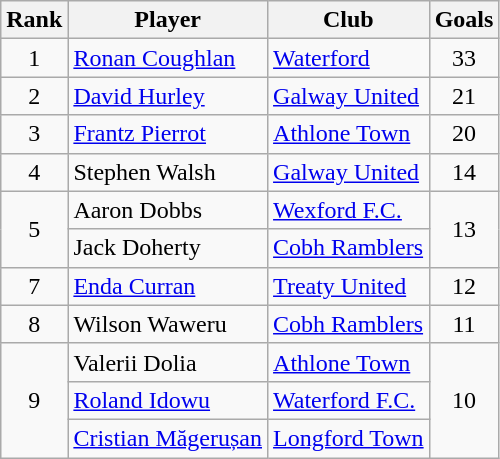<table class="wikitable" style="text-align:center">
<tr>
<th>Rank </th>
<th>Player</th>
<th>Club</th>
<th>Goals</th>
</tr>
<tr>
<td rowspan=1>1</td>
<td align="left"> <a href='#'>Ronan Coughlan</a></td>
<td align="left"><a href='#'>Waterford</a></td>
<td rowspan=1>33</td>
</tr>
<tr>
<td rowspan=1>2</td>
<td align="left"> <a href='#'>David Hurley</a></td>
<td align="left"><a href='#'>Galway United</a></td>
<td rowspan=1>21</td>
</tr>
<tr>
<td rowspan=1>3</td>
<td align="left"> <a href='#'>Frantz Pierrot</a></td>
<td align="left"><a href='#'>Athlone Town</a></td>
<td rowspan=1>20</td>
</tr>
<tr>
<td rowspan=1>4</td>
<td align="left"> Stephen Walsh</td>
<td align="left"><a href='#'>Galway United</a></td>
<td rowspan=1>14</td>
</tr>
<tr>
<td rowspan=2>5</td>
<td align="left"> Aaron Dobbs</td>
<td align="left"><a href='#'>Wexford F.C.</a></td>
<td rowspan=2>13</td>
</tr>
<tr>
<td align="left"> Jack Doherty</td>
<td align="left"><a href='#'>Cobh Ramblers</a></td>
</tr>
<tr>
<td rowspan=1>7</td>
<td align="left"> <a href='#'>Enda Curran</a></td>
<td align="left"><a href='#'>Treaty United</a></td>
<td rowspan=1>12</td>
</tr>
<tr>
<td rowspan=1>8</td>
<td align="left"> Wilson Waweru</td>
<td align="left"><a href='#'>Cobh Ramblers</a></td>
<td rowspan=1>11</td>
</tr>
<tr>
<td rowspan=3>9</td>
<td align="left"> Valerii Dolia</td>
<td align="left"><a href='#'>Athlone Town</a></td>
<td rowspan=3>10</td>
</tr>
<tr>
<td align="left"> <a href='#'>Roland Idowu</a></td>
<td align="left"><a href='#'>Waterford F.C.</a></td>
</tr>
<tr>
<td align="left"> <a href='#'>Cristian Măgerușan</a></td>
<td align="left"><a href='#'>Longford Town</a></td>
</tr>
</table>
